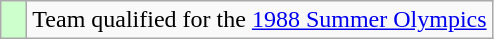<table class="wikitable" style="text-align: left;">
<tr>
<td width=10px bgcolor=#ccffcc></td>
<td>Team qualified for the <a href='#'>1988 Summer Olympics</a></td>
</tr>
</table>
